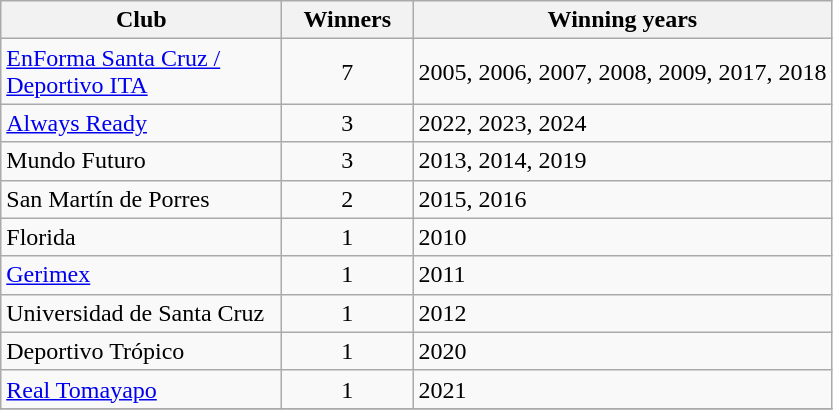<table class="wikitable sortable">
<tr>
<th scope=col class="unsortable" width=180>Club</th>
<th scope=col width=80>Winners</th>
<th scope=col class="unsortable">Winning years</th>
</tr>
<tr>
<td><a href='#'>EnForma Santa Cruz / Deportivo ITA</a></td>
<td align=center>7</td>
<td>2005, 2006, 2007, 2008, 2009, 2017, 2018</td>
</tr>
<tr>
<td><a href='#'>Always Ready</a></td>
<td align=center>3</td>
<td>2022, 2023, 2024</td>
</tr>
<tr>
<td>Mundo Futuro</td>
<td align=center>3</td>
<td>2013, 2014, 2019</td>
</tr>
<tr>
<td>San Martín de Porres</td>
<td align=center>2</td>
<td>2015, 2016</td>
</tr>
<tr>
<td>Florida</td>
<td align=center>1</td>
<td>2010</td>
</tr>
<tr>
<td><a href='#'>Gerimex</a></td>
<td align=center>1</td>
<td>2011</td>
</tr>
<tr>
<td>Universidad de Santa Cruz</td>
<td align=center>1</td>
<td>2012</td>
</tr>
<tr>
<td>Deportivo Trópico</td>
<td align=center>1</td>
<td>2020</td>
</tr>
<tr>
<td><a href='#'>Real Tomayapo</a></td>
<td align=center>1</td>
<td>2021</td>
</tr>
<tr>
</tr>
</table>
